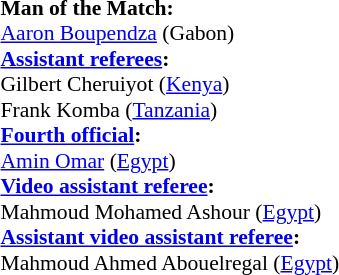<table style="width:100%; font-size:90%;">
<tr>
<td><br><strong>Man of the Match:</strong>
<br><a href='#'>Aaron Boupendza</a> (Gabon)<br><strong><a href='#'>Assistant referees</a>:</strong>
<br>Gilbert Cheruiyot (<a href='#'>Kenya</a>)
<br>Frank Komba (<a href='#'>Tanzania</a>)
<br><strong><a href='#'>Fourth official</a>:</strong>
<br><a href='#'>Amin Omar</a> (<a href='#'>Egypt</a>)
<br><strong><a href='#'>Video assistant referee</a>:</strong>
<br>Mahmoud Mohamed Ashour (<a href='#'>Egypt</a>)
<br><strong><a href='#'>Assistant video assistant referee</a>:</strong>
<br>Mahmoud Ahmed Abouelregal (<a href='#'>Egypt</a>)</td>
</tr>
</table>
